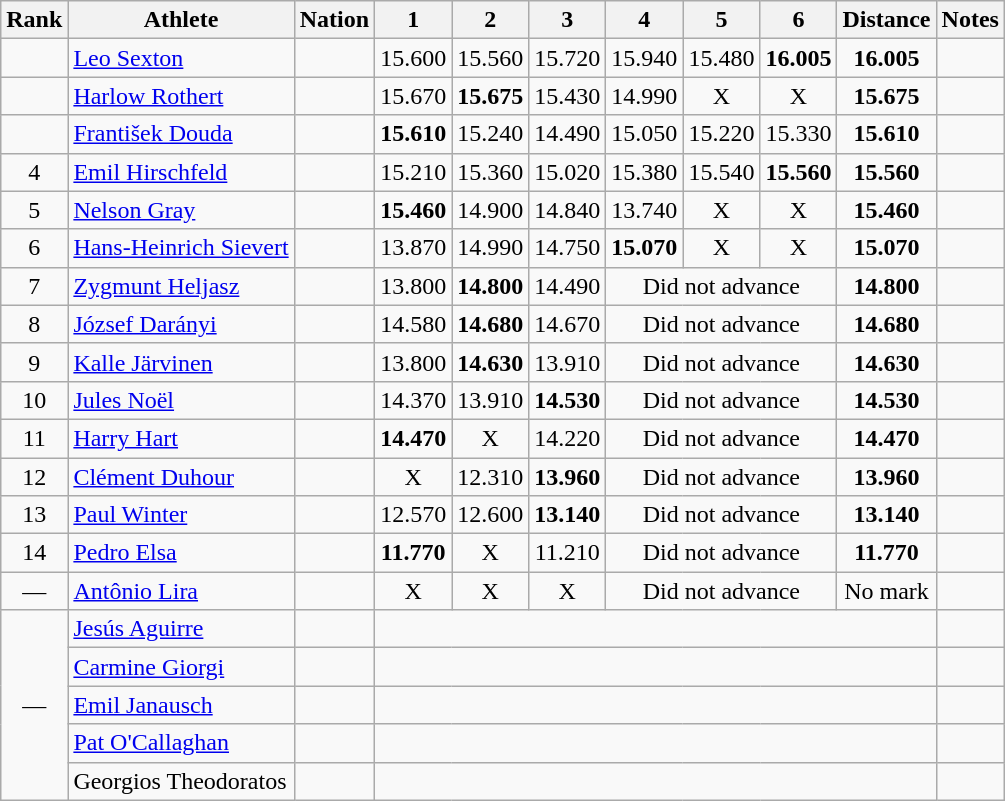<table class="wikitable sortable" style="text-align:center">
<tr>
<th>Rank</th>
<th>Athlete</th>
<th>Nation</th>
<th>1</th>
<th>2</th>
<th>3</th>
<th>4</th>
<th>5</th>
<th>6</th>
<th>Distance</th>
<th>Notes</th>
</tr>
<tr>
<td></td>
<td align=left><a href='#'>Leo Sexton</a></td>
<td align=left></td>
<td>15.600</td>
<td>15.560</td>
<td>15.720</td>
<td>15.940 </td>
<td>15.480</td>
<td><strong>16.005</strong> </td>
<td><strong>16.005</strong></td>
<td></td>
</tr>
<tr>
<td></td>
<td align=left><a href='#'>Harlow Rothert</a></td>
<td align=left></td>
<td>15.670</td>
<td><strong>15.675</strong></td>
<td>15.430</td>
<td>14.990</td>
<td data-sort-value=1.00>X</td>
<td data-sort-value=1.00>X</td>
<td><strong>15.675</strong></td>
<td></td>
</tr>
<tr>
<td></td>
<td align=left><a href='#'>František Douda</a></td>
<td align=left></td>
<td><strong>15.610</strong></td>
<td>15.240</td>
<td>14.490</td>
<td>15.050</td>
<td>15.220</td>
<td>15.330</td>
<td><strong>15.610</strong></td>
<td></td>
</tr>
<tr>
<td>4</td>
<td align=left><a href='#'>Emil Hirschfeld</a></td>
<td align=left></td>
<td>15.210</td>
<td>15.360</td>
<td>15.020</td>
<td>15.380</td>
<td>15.540</td>
<td><strong>15.560</strong></td>
<td><strong>15.560</strong></td>
<td></td>
</tr>
<tr>
<td>5</td>
<td align=left><a href='#'>Nelson Gray</a></td>
<td align=left></td>
<td><strong>15.460</strong></td>
<td>14.900</td>
<td>14.840</td>
<td>13.740</td>
<td data-sort-value=1.00>X</td>
<td data-sort-value=1.00>X</td>
<td><strong>15.460</strong></td>
<td></td>
</tr>
<tr>
<td>6</td>
<td align=left><a href='#'>Hans-Heinrich Sievert</a></td>
<td align=left></td>
<td>13.870</td>
<td>14.990</td>
<td>14.750</td>
<td><strong>15.070</strong></td>
<td data-sort-value=1.00>X</td>
<td data-sort-value=1.00>X</td>
<td><strong>15.070</strong></td>
<td></td>
</tr>
<tr>
<td>7</td>
<td align=left><a href='#'>Zygmunt Heljasz</a></td>
<td align=left></td>
<td>13.800</td>
<td><strong>14.800</strong></td>
<td>14.490</td>
<td colspan=3 data-sort-value=0.00>Did not advance</td>
<td><strong>14.800</strong></td>
<td></td>
</tr>
<tr>
<td>8</td>
<td align=left><a href='#'>József Darányi</a></td>
<td align=left></td>
<td>14.580</td>
<td><strong>14.680</strong></td>
<td>14.670</td>
<td colspan=3 data-sort-value=0.00>Did not advance</td>
<td><strong>14.680</strong></td>
<td></td>
</tr>
<tr>
<td>9</td>
<td align=left><a href='#'>Kalle Järvinen</a></td>
<td align=left></td>
<td>13.800</td>
<td><strong>14.630</strong></td>
<td>13.910</td>
<td colspan=3 data-sort-value=0.00>Did not advance</td>
<td><strong>14.630</strong></td>
<td></td>
</tr>
<tr>
<td>10</td>
<td align=left><a href='#'>Jules Noël</a></td>
<td align=left></td>
<td>14.370</td>
<td>13.910</td>
<td><strong>14.530</strong></td>
<td colspan=3 data-sort-value=0.00>Did not advance</td>
<td><strong>14.530</strong></td>
<td></td>
</tr>
<tr>
<td>11</td>
<td align=left><a href='#'>Harry Hart</a></td>
<td align=left></td>
<td><strong>14.470</strong></td>
<td data-sort-value=1.00>X</td>
<td>14.220</td>
<td colspan=3 data-sort-value=0.00>Did not advance</td>
<td><strong>14.470</strong></td>
<td></td>
</tr>
<tr>
<td>12</td>
<td align=left><a href='#'>Clément Duhour</a></td>
<td align=left></td>
<td data-sort-value=1.00>X</td>
<td>12.310</td>
<td><strong>13.960</strong></td>
<td colspan=3 data-sort-value=0.00>Did not advance</td>
<td><strong>13.960</strong></td>
<td></td>
</tr>
<tr>
<td>13</td>
<td align=left><a href='#'>Paul Winter</a></td>
<td align=left></td>
<td>12.570</td>
<td>12.600</td>
<td><strong>13.140</strong></td>
<td colspan=3 data-sort-value=0.00>Did not advance</td>
<td><strong>13.140</strong></td>
<td></td>
</tr>
<tr>
<td>14</td>
<td align=left><a href='#'>Pedro Elsa</a></td>
<td align=left></td>
<td><strong>11.770</strong></td>
<td data-sort-value=1.00>X</td>
<td>11.210</td>
<td colspan=3 data-sort-value=0.00>Did not advance</td>
<td><strong>11.770</strong></td>
<td></td>
</tr>
<tr>
<td data-sort-value=15>—</td>
<td align=left><a href='#'>Antônio Lira</a></td>
<td align=left></td>
<td data-sort-value=1.00>X</td>
<td data-sort-value=1.00>X</td>
<td data-sort-value=1.00>X</td>
<td colspan=3 data-sort-value=0.00>Did not advance</td>
<td data-sort-value=1.00>No mark</td>
<td></td>
</tr>
<tr>
<td rowspan=5 data-sort-value=16>—</td>
<td align=left><a href='#'>Jesús Aguirre</a></td>
<td align=left></td>
<td colspan=7 data-sort-value=0.00></td>
<td></td>
</tr>
<tr>
<td align=left><a href='#'>Carmine Giorgi</a></td>
<td align=left></td>
<td colspan=7 data-sort-value=0.00></td>
<td></td>
</tr>
<tr>
<td align=left><a href='#'>Emil Janausch</a></td>
<td align=left></td>
<td colspan=7 data-sort-value=0.00></td>
<td></td>
</tr>
<tr>
<td align=left><a href='#'>Pat O'Callaghan</a></td>
<td align=left></td>
<td colspan=7 data-sort-value=0.00></td>
<td></td>
</tr>
<tr>
<td align=left>Georgios Theodoratos</td>
<td align=left></td>
<td colspan=7 data-sort-value=0.00></td>
<td></td>
</tr>
</table>
